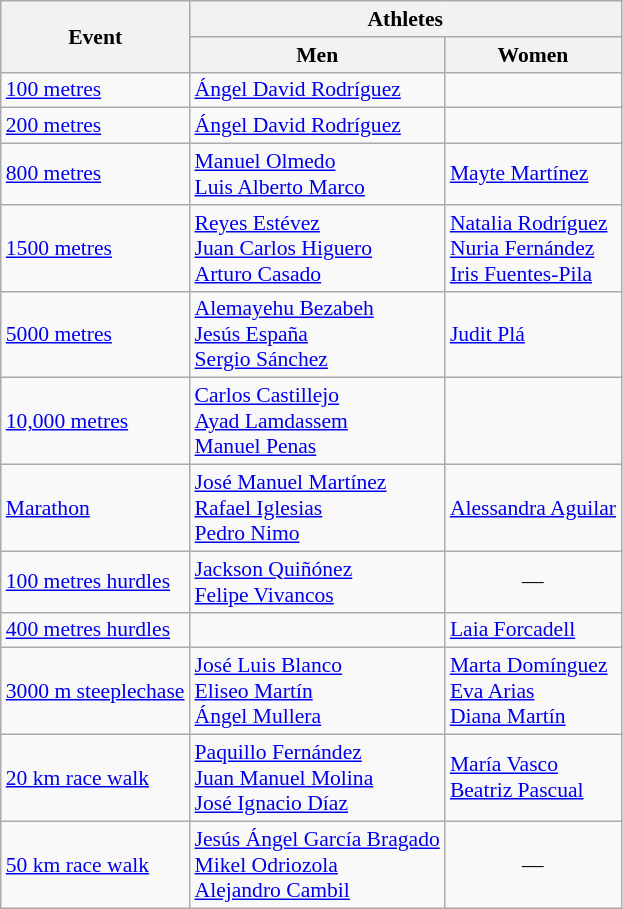<table class=wikitable style="font-size:90%">
<tr>
<th rowspan=2>Event</th>
<th colspan=2>Athletes</th>
</tr>
<tr>
<th>Men</th>
<th>Women</th>
</tr>
<tr>
<td><a href='#'>100 metres</a></td>
<td><a href='#'>Ángel David Rodríguez</a></td>
<td></td>
</tr>
<tr>
<td><a href='#'>200 metres</a></td>
<td><a href='#'>Ángel David Rodríguez</a></td>
<td></td>
</tr>
<tr>
<td><a href='#'>800 metres</a></td>
<td><a href='#'>Manuel Olmedo</a><br><a href='#'>Luis Alberto Marco</a></td>
<td><a href='#'>Mayte Martínez</a></td>
</tr>
<tr>
<td><a href='#'>1500 metres</a></td>
<td><a href='#'>Reyes Estévez</a><br><a href='#'>Juan Carlos Higuero</a><br><a href='#'>Arturo Casado</a></td>
<td><a href='#'>Natalia Rodríguez</a><br><a href='#'>Nuria Fernández</a><br><a href='#'>Iris Fuentes-Pila</a></td>
</tr>
<tr>
<td><a href='#'>5000 metres</a></td>
<td><a href='#'>Alemayehu Bezabeh</a><br><a href='#'>Jesús España</a><br><a href='#'>Sergio Sánchez</a></td>
<td><a href='#'>Judit Plá</a></td>
</tr>
<tr>
<td><a href='#'>10,000 metres</a></td>
<td><a href='#'>Carlos Castillejo</a><br><a href='#'>Ayad Lamdassem</a><br><a href='#'>Manuel Penas</a></td>
<td></td>
</tr>
<tr>
<td><a href='#'>Marathon</a></td>
<td><a href='#'>José Manuel Martínez</a><br><a href='#'>Rafael Iglesias</a><br><a href='#'>Pedro Nimo</a></td>
<td><a href='#'>Alessandra Aguilar</a></td>
</tr>
<tr>
<td><a href='#'>100 metres hurdles</a></td>
<td><a href='#'>Jackson Quiñónez</a><br><a href='#'>Felipe Vivancos</a></td>
<td align=center>—</td>
</tr>
<tr>
<td><a href='#'>400 metres hurdles</a></td>
<td></td>
<td><a href='#'>Laia Forcadell</a></td>
</tr>
<tr>
<td><a href='#'>3000 m steeplechase</a></td>
<td><a href='#'>José Luis Blanco</a><br><a href='#'>Eliseo Martín</a><br><a href='#'>Ángel Mullera</a></td>
<td><a href='#'>Marta Domínguez</a><br><a href='#'>Eva Arias</a><br><a href='#'>Diana Martín</a></td>
</tr>
<tr>
<td><a href='#'>20 km race walk</a></td>
<td><a href='#'>Paquillo Fernández</a><br><a href='#'>Juan Manuel Molina</a><br><a href='#'>José Ignacio Díaz</a></td>
<td><a href='#'>María Vasco</a><br><a href='#'>Beatriz Pascual</a></td>
</tr>
<tr>
<td><a href='#'>50 km race walk</a></td>
<td><a href='#'>Jesús Ángel García Bragado</a><br><a href='#'>Mikel Odriozola</a><br><a href='#'>Alejandro Cambil</a></td>
<td align=center>—</td>
</tr>
</table>
